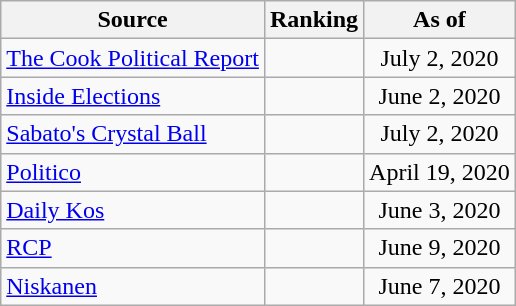<table class="wikitable" style="text-align:center">
<tr>
<th>Source</th>
<th>Ranking</th>
<th>As of</th>
</tr>
<tr>
<td align=left><a href='#'>The Cook Political Report</a></td>
<td></td>
<td>July 2, 2020</td>
</tr>
<tr>
<td align=left><a href='#'>Inside Elections</a></td>
<td></td>
<td>June 2, 2020</td>
</tr>
<tr>
<td align=left><a href='#'>Sabato's Crystal Ball</a></td>
<td></td>
<td>July 2, 2020</td>
</tr>
<tr>
<td align="left"><a href='#'>Politico</a></td>
<td></td>
<td>April 19, 2020</td>
</tr>
<tr>
<td align="left"><a href='#'>Daily Kos</a></td>
<td></td>
<td>June 3, 2020</td>
</tr>
<tr>
<td align="left"><a href='#'>RCP</a></td>
<td></td>
<td>June 9, 2020</td>
</tr>
<tr>
<td align="left"><a href='#'>Niskanen</a></td>
<td></td>
<td>June 7, 2020</td>
</tr>
</table>
